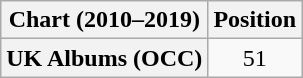<table class="wikitable plainrowheaders" style="text-align:center;">
<tr>
<th scope="col">Chart (2010–2019)</th>
<th scope="col">Position</th>
</tr>
<tr>
<th scope="row">UK Albums (OCC)</th>
<td>51</td>
</tr>
</table>
